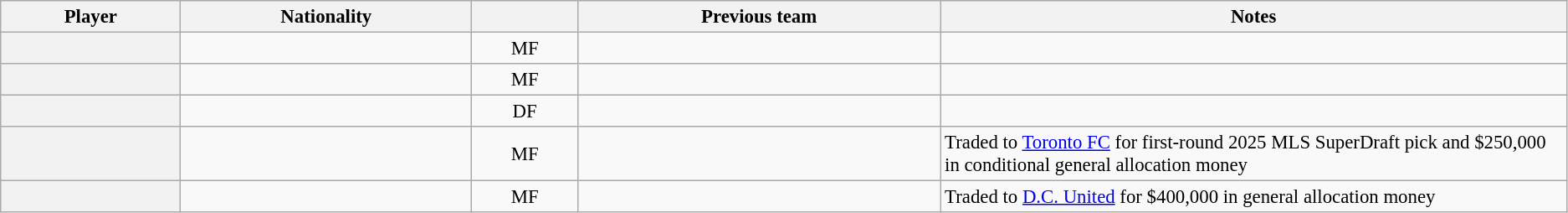<table class="wikitable plainrowheaders sortable" style="font-size:95%; text-align:left">
<tr>
<th scope=col>Player</th>
<th scope=col>Nationality</th>
<th scope=col></th>
<th scope=col>Previous team</th>
<th scope=col class=unsortable style="width: 40%">Notes</th>
</tr>
<tr>
<th scope=row></th>
<td></td>
<td align=center>MF</td>
<td></td>
<td></td>
</tr>
<tr>
<th scope=row></th>
<td></td>
<td align=center>MF</td>
<td></td>
<td></td>
</tr>
<tr>
<th scope=row></th>
<td></td>
<td align=center>DF</td>
<td></td>
<td></td>
</tr>
<tr>
<th scope=row></th>
<td></td>
<td align=center>MF</td>
<td></td>
<td>Traded to <a href='#'>Toronto FC</a> for first-round 2025 MLS SuperDraft pick and $250,000 in conditional general allocation money</td>
</tr>
<tr>
<th scope=row></th>
<td></td>
<td align=center>MF</td>
<td></td>
<td>Traded to <a href='#'>D.C. United</a> for $400,000 in general allocation money</td>
</tr>
</table>
